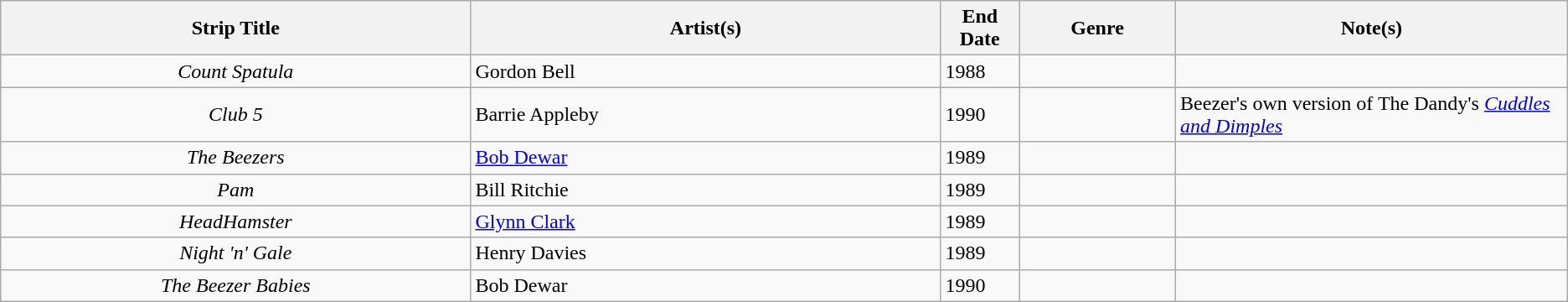<table class="wikitable sortable">
<tr>
<th width=30%>Strip Title</th>
<th width=30%>Artist(s)</th>
<th width=5%>End Date</th>
<th width=10%>Genre</th>
<th width=25%>Note(s)</th>
</tr>
<tr>
<td align=center><em>Count Spatula</em></td>
<td>Gordon Bell</td>
<td>1988</td>
<td></td>
<td></td>
</tr>
<tr>
<td align=center><em>Club 5</em></td>
<td>Barrie Appleby</td>
<td>1990</td>
<td></td>
<td>Beezer's own version of The Dandy's <em><a href='#'>Cuddles and Dimples</a></em></td>
</tr>
<tr>
<td align=center><em>The Beezers</em></td>
<td><a href='#'>Bob Dewar</a></td>
<td>1989</td>
<td></td>
<td></td>
</tr>
<tr>
<td align=center><em>Pam</em></td>
<td>Bill Ritchie</td>
<td>1989</td>
<td></td>
<td></td>
</tr>
<tr>
<td align=center><em>HeadHamster</em></td>
<td><a href='#'>Glynn Clark</a></td>
<td>1989</td>
<td></td>
<td></td>
</tr>
<tr>
<td align=center><em>Night 'n' Gale</em></td>
<td>Henry Davies</td>
<td>1989</td>
<td></td>
<td></td>
</tr>
<tr>
<td align=center><em>The Beezer Babies</em></td>
<td>Bob Dewar</td>
<td>1990</td>
<td></td>
<td></td>
</tr>
</table>
